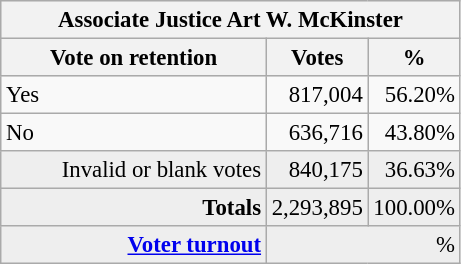<table class="wikitable" style="font-size: 95%;">
<tr style="background-color:#E9E9E9">
<th colspan=7>Associate Justice Art W. McKinster</th>
</tr>
<tr style="background-color:#E9E9E9">
<th style="width: 170px">Vote on retention</th>
<th style="width: 50px">Votes</th>
<th style="width: 40px">%</th>
</tr>
<tr>
<td>Yes</td>
<td align="right">817,004</td>
<td align="right">56.20%</td>
</tr>
<tr>
<td>No</td>
<td align="right">636,716</td>
<td align="right">43.80%</td>
</tr>
<tr style="background-color:#EEEEEE">
<td align="right">Invalid or blank votes</td>
<td align="right">840,175</td>
<td align="right">36.63%</td>
</tr>
<tr style="background-color:#EEEEEE">
<td colspan="1" align="right"><strong>Totals</strong></td>
<td align="right">2,293,895</td>
<td align="right">100.00%</td>
</tr>
<tr style="background-color:#EEEEEE">
<td align="right"><strong><a href='#'>Voter turnout</a></strong></td>
<td colspan="2" align="right">%</td>
</tr>
</table>
